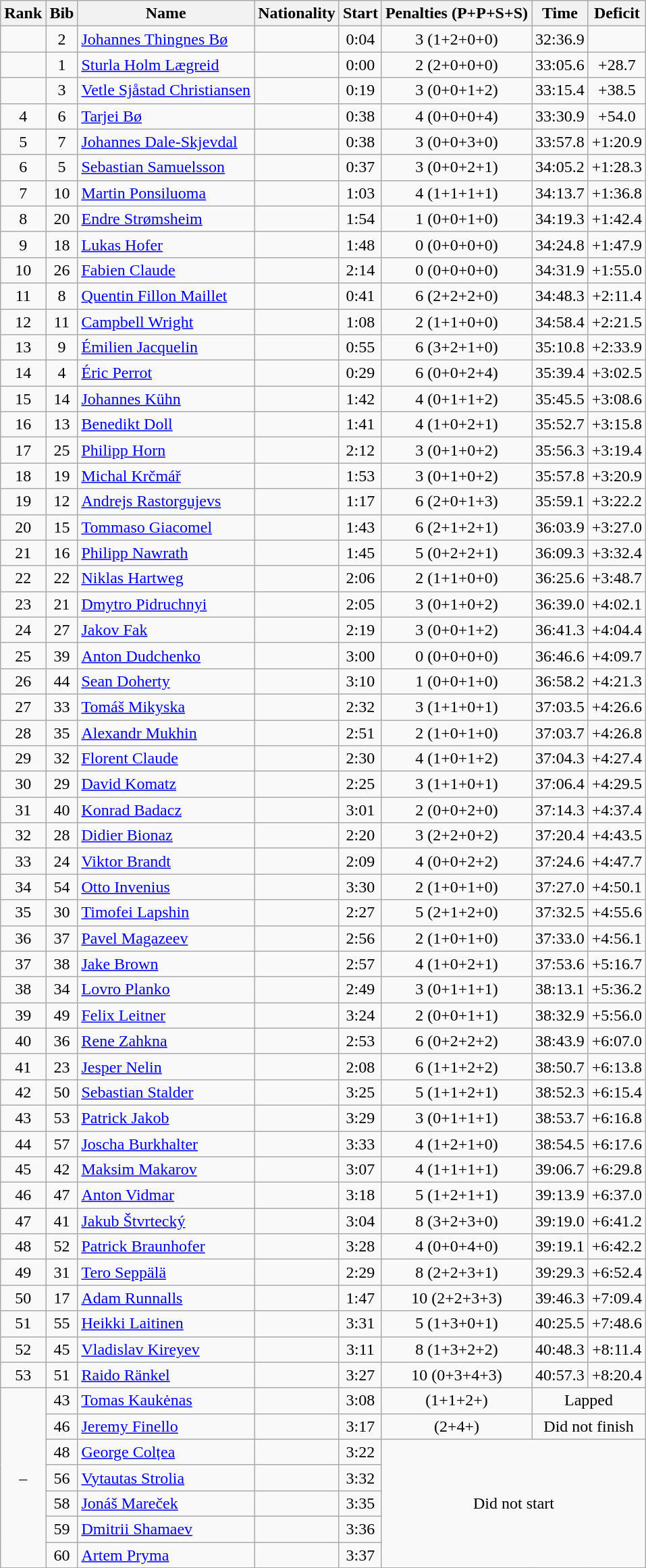<table class="wikitable sortable" style="text-align:center">
<tr>
<th>Rank</th>
<th>Bib</th>
<th>Name</th>
<th>Nationality</th>
<th>Start</th>
<th>Penalties (P+P+S+S)</th>
<th>Time</th>
<th>Deficit</th>
</tr>
<tr>
<td></td>
<td>2</td>
<td align=left><a href='#'>Johannes Thingnes Bø</a></td>
<td align=left></td>
<td>0:04</td>
<td>3 (1+2+0+0)</td>
<td>32:36.9</td>
<td></td>
</tr>
<tr>
<td></td>
<td>1</td>
<td align=left><a href='#'>Sturla Holm Lægreid</a></td>
<td align=left></td>
<td>0:00</td>
<td>2 (2+0+0+0)</td>
<td>33:05.6</td>
<td>+28.7</td>
</tr>
<tr>
<td></td>
<td>3</td>
<td align=left><a href='#'>Vetle Sjåstad Christiansen</a></td>
<td align=left></td>
<td>0:19</td>
<td>3 (0+0+1+2)</td>
<td>33:15.4</td>
<td>+38.5</td>
</tr>
<tr>
<td>4</td>
<td>6</td>
<td align=left><a href='#'>Tarjei Bø</a></td>
<td align=left></td>
<td>0:38</td>
<td>4 (0+0+0+4)</td>
<td>33:30.9</td>
<td>+54.0</td>
</tr>
<tr>
<td>5</td>
<td>7</td>
<td align=left><a href='#'>Johannes Dale-Skjevdal</a></td>
<td align=left></td>
<td>0:38</td>
<td>3 (0+0+3+0)</td>
<td>33:57.8</td>
<td>+1:20.9</td>
</tr>
<tr>
<td>6</td>
<td>5</td>
<td align=left><a href='#'>Sebastian Samuelsson</a></td>
<td align=left></td>
<td>0:37</td>
<td>3 (0+0+2+1)</td>
<td>34:05.2</td>
<td>+1:28.3</td>
</tr>
<tr>
<td>7</td>
<td>10</td>
<td align=left><a href='#'>Martin Ponsiluoma</a></td>
<td align=left></td>
<td>1:03</td>
<td>4 (1+1+1+1)</td>
<td>34:13.7</td>
<td>+1:36.8</td>
</tr>
<tr>
<td>8</td>
<td>20</td>
<td align=left><a href='#'>Endre Strømsheim</a></td>
<td align=left></td>
<td>1:54</td>
<td>1 (0+0+1+0)</td>
<td>34:19.3</td>
<td>+1:42.4</td>
</tr>
<tr>
<td>9</td>
<td>18</td>
<td align=left><a href='#'>Lukas Hofer</a></td>
<td align=left></td>
<td>1:48</td>
<td>0 (0+0+0+0)</td>
<td>34:24.8</td>
<td>+1:47.9</td>
</tr>
<tr>
<td>10</td>
<td>26</td>
<td align=left><a href='#'>Fabien Claude</a></td>
<td align=left></td>
<td>2:14</td>
<td>0 (0+0+0+0)</td>
<td>34:31.9</td>
<td>+1:55.0</td>
</tr>
<tr>
<td>11</td>
<td>8</td>
<td align=left><a href='#'>Quentin Fillon Maillet</a></td>
<td align=left></td>
<td>0:41</td>
<td>6 (2+2+2+0)</td>
<td>34:48.3</td>
<td>+2:11.4</td>
</tr>
<tr>
<td>12</td>
<td>11</td>
<td align=left><a href='#'>Campbell Wright</a></td>
<td align=left></td>
<td>1:08</td>
<td>2 (1+1+0+0)</td>
<td>34:58.4</td>
<td>+2:21.5</td>
</tr>
<tr>
<td>13</td>
<td>9</td>
<td align=left><a href='#'>Émilien Jacquelin</a></td>
<td align=left></td>
<td>0:55</td>
<td>6 (3+2+1+0)</td>
<td>35:10.8</td>
<td>+2:33.9</td>
</tr>
<tr>
<td>14</td>
<td>4</td>
<td align=left><a href='#'>Éric Perrot</a></td>
<td align=left></td>
<td>0:29</td>
<td>6 (0+0+2+4)</td>
<td>35:39.4</td>
<td>+3:02.5</td>
</tr>
<tr>
<td>15</td>
<td>14</td>
<td align=left><a href='#'>Johannes Kühn</a></td>
<td align=left></td>
<td>1:42</td>
<td>4 (0+1+1+2)</td>
<td>35:45.5</td>
<td>+3:08.6</td>
</tr>
<tr>
<td>16</td>
<td>13</td>
<td align=left><a href='#'>Benedikt Doll</a></td>
<td align=left></td>
<td>1:41</td>
<td>4 (1+0+2+1)</td>
<td>35:52.7</td>
<td>+3:15.8</td>
</tr>
<tr>
<td>17</td>
<td>25</td>
<td align=left><a href='#'>Philipp Horn</a></td>
<td align=left></td>
<td>2:12</td>
<td>3 (0+1+0+2)</td>
<td>35:56.3</td>
<td>+3:19.4</td>
</tr>
<tr>
<td>18</td>
<td>19</td>
<td align=left><a href='#'>Michal Krčmář</a></td>
<td align=left></td>
<td>1:53</td>
<td>3 (0+1+0+2)</td>
<td>35:57.8</td>
<td>+3:20.9</td>
</tr>
<tr>
<td>19</td>
<td>12</td>
<td align=left><a href='#'>Andrejs Rastorgujevs</a></td>
<td align=left></td>
<td>1:17</td>
<td>6 (2+0+1+3)</td>
<td>35:59.1</td>
<td>+3:22.2</td>
</tr>
<tr>
<td>20</td>
<td>15</td>
<td align=left><a href='#'>Tommaso Giacomel</a></td>
<td align=left></td>
<td>1:43</td>
<td>6 (2+1+2+1)</td>
<td>36:03.9</td>
<td>+3:27.0</td>
</tr>
<tr>
<td>21</td>
<td>16</td>
<td align=left><a href='#'>Philipp Nawrath</a></td>
<td align=left></td>
<td>1:45</td>
<td>5 (0+2+2+1)</td>
<td>36:09.3</td>
<td>+3:32.4</td>
</tr>
<tr>
<td>22</td>
<td>22</td>
<td align=left><a href='#'>Niklas Hartweg</a></td>
<td align=left></td>
<td>2:06</td>
<td>2 (1+1+0+0)</td>
<td>36:25.6</td>
<td>+3:48.7</td>
</tr>
<tr>
<td>23</td>
<td>21</td>
<td align=left><a href='#'>Dmytro Pidruchnyi</a></td>
<td align=left></td>
<td>2:05</td>
<td>3 (0+1+0+2)</td>
<td>36:39.0</td>
<td>+4:02.1</td>
</tr>
<tr>
<td>24</td>
<td>27</td>
<td align=left><a href='#'>Jakov Fak</a></td>
<td align=left></td>
<td>2:19</td>
<td>3 (0+0+1+2)</td>
<td>36:41.3</td>
<td>+4:04.4</td>
</tr>
<tr>
<td>25</td>
<td>39</td>
<td align=left><a href='#'>Anton Dudchenko</a></td>
<td align=left></td>
<td>3:00</td>
<td>0 (0+0+0+0)</td>
<td>36:46.6</td>
<td>+4:09.7</td>
</tr>
<tr>
<td>26</td>
<td>44</td>
<td align=left><a href='#'>Sean Doherty</a></td>
<td align=left></td>
<td>3:10</td>
<td>1 (0+0+1+0)</td>
<td>36:58.2</td>
<td>+4:21.3</td>
</tr>
<tr>
<td>27</td>
<td>33</td>
<td align=left><a href='#'>Tomáš Mikyska</a></td>
<td align=left></td>
<td>2:32</td>
<td>3 (1+1+0+1)</td>
<td>37:03.5</td>
<td>+4:26.6</td>
</tr>
<tr>
<td>28</td>
<td>35</td>
<td align=left><a href='#'>Alexandr Mukhin</a></td>
<td align=left></td>
<td>2:51</td>
<td>2 (1+0+1+0)</td>
<td>37:03.7</td>
<td>+4:26.8</td>
</tr>
<tr>
<td>29</td>
<td>32</td>
<td align=left><a href='#'>Florent Claude</a></td>
<td align=left></td>
<td>2:30</td>
<td>4 (1+0+1+2)</td>
<td>37:04.3</td>
<td>+4:27.4</td>
</tr>
<tr>
<td>30</td>
<td>29</td>
<td align=left><a href='#'>David Komatz</a></td>
<td align=left></td>
<td>2:25</td>
<td>3 (1+1+0+1)</td>
<td>37:06.4</td>
<td>+4:29.5</td>
</tr>
<tr>
<td>31</td>
<td>40</td>
<td align=left><a href='#'>Konrad Badacz</a></td>
<td align=left></td>
<td>3:01</td>
<td>2 (0+0+2+0)</td>
<td>37:14.3</td>
<td>+4:37.4</td>
</tr>
<tr>
<td>32</td>
<td>28</td>
<td align=left><a href='#'>Didier Bionaz</a></td>
<td align=left></td>
<td>2:20</td>
<td>3 (2+2+0+2)</td>
<td>37:20.4</td>
<td>+4:43.5</td>
</tr>
<tr>
<td>33</td>
<td>24</td>
<td align=left><a href='#'>Viktor Brandt</a></td>
<td align=left></td>
<td>2:09</td>
<td>4 (0+0+2+2)</td>
<td>37:24.6</td>
<td>+4:47.7</td>
</tr>
<tr>
<td>34</td>
<td>54</td>
<td align=left><a href='#'>Otto Invenius</a></td>
<td align=left></td>
<td>3:30</td>
<td>2 (1+0+1+0)</td>
<td>37:27.0</td>
<td>+4:50.1</td>
</tr>
<tr>
<td>35</td>
<td>30</td>
<td align=left><a href='#'>Timofei Lapshin</a></td>
<td align=left></td>
<td>2:27</td>
<td>5 (2+1+2+0)</td>
<td>37:32.5</td>
<td>+4:55.6</td>
</tr>
<tr>
<td>36</td>
<td>37</td>
<td align=left><a href='#'>Pavel Magazeev</a></td>
<td align=left></td>
<td>2:56</td>
<td>2 (1+0+1+0)</td>
<td>37:33.0</td>
<td>+4:56.1</td>
</tr>
<tr>
<td>37</td>
<td>38</td>
<td align=left><a href='#'>Jake Brown</a></td>
<td align=left></td>
<td>2:57</td>
<td>4 (1+0+2+1)</td>
<td>37:53.6</td>
<td>+5:16.7</td>
</tr>
<tr>
<td>38</td>
<td>34</td>
<td align=left><a href='#'>Lovro Planko</a></td>
<td align=left></td>
<td>2:49</td>
<td>3 (0+1+1+1)</td>
<td>38:13.1</td>
<td>+5:36.2</td>
</tr>
<tr>
<td>39</td>
<td>49</td>
<td align=left><a href='#'>Felix Leitner</a></td>
<td align=left></td>
<td>3:24</td>
<td>2 (0+0+1+1)</td>
<td>38:32.9</td>
<td>+5:56.0</td>
</tr>
<tr>
<td>40</td>
<td>36</td>
<td align=left><a href='#'>Rene Zahkna</a></td>
<td align=left></td>
<td>2:53</td>
<td>6 (0+2+2+2)</td>
<td>38:43.9</td>
<td>+6:07.0</td>
</tr>
<tr>
<td>41</td>
<td>23</td>
<td align=left><a href='#'>Jesper Nelin</a></td>
<td align=left></td>
<td>2:08</td>
<td>6 (1+1+2+2)</td>
<td>38:50.7</td>
<td>+6:13.8</td>
</tr>
<tr>
<td>42</td>
<td>50</td>
<td align=left><a href='#'>Sebastian Stalder</a></td>
<td align=left></td>
<td>3:25</td>
<td>5 (1+1+2+1)</td>
<td>38:52.3</td>
<td>+6:15.4</td>
</tr>
<tr>
<td>43</td>
<td>53</td>
<td align=left><a href='#'>Patrick Jakob</a></td>
<td align=left></td>
<td>3:29</td>
<td>3 (0+1+1+1)</td>
<td>38:53.7</td>
<td>+6:16.8</td>
</tr>
<tr>
<td>44</td>
<td>57</td>
<td align=left><a href='#'>Joscha Burkhalter</a></td>
<td align=left></td>
<td>3:33</td>
<td>4 (1+2+1+0)</td>
<td>38:54.5</td>
<td>+6:17.6</td>
</tr>
<tr>
<td>45</td>
<td>42</td>
<td align=left><a href='#'>Maksim Makarov</a></td>
<td align=left></td>
<td>3:07</td>
<td>4 (1+1+1+1)</td>
<td>39:06.7</td>
<td>+6:29.8</td>
</tr>
<tr>
<td>46</td>
<td>47</td>
<td align=left><a href='#'>Anton Vidmar</a></td>
<td align=left></td>
<td>3:18</td>
<td>5 (1+2+1+1)</td>
<td>39:13.9</td>
<td>+6:37.0</td>
</tr>
<tr>
<td>47</td>
<td>41</td>
<td align=left><a href='#'>Jakub Štvrtecký</a></td>
<td align=left></td>
<td>3:04</td>
<td>8 (3+2+3+0)</td>
<td>39:19.0</td>
<td>+6:41.2</td>
</tr>
<tr>
<td>48</td>
<td>52</td>
<td align=left><a href='#'>Patrick Braunhofer</a></td>
<td align=left></td>
<td>3:28</td>
<td>4 (0+0+4+0)</td>
<td>39:19.1</td>
<td>+6:42.2</td>
</tr>
<tr>
<td>49</td>
<td>31</td>
<td align=left><a href='#'>Tero Seppälä</a></td>
<td align=left></td>
<td>2:29</td>
<td>8 (2+2+3+1)</td>
<td>39:29.3</td>
<td>+6:52.4</td>
</tr>
<tr>
<td>50</td>
<td>17</td>
<td align=left><a href='#'>Adam Runnalls</a></td>
<td align=left></td>
<td>1:47</td>
<td>10 (2+2+3+3)</td>
<td>39:46.3</td>
<td>+7:09.4</td>
</tr>
<tr>
<td>51</td>
<td>55</td>
<td align=left><a href='#'>Heikki Laitinen</a></td>
<td align=left></td>
<td>3:31</td>
<td>5 (1+3+0+1)</td>
<td>40:25.5</td>
<td>+7:48.6</td>
</tr>
<tr>
<td>52</td>
<td>45</td>
<td align=left><a href='#'>Vladislav Kireyev</a></td>
<td align=left></td>
<td>3:11</td>
<td>8 (1+3+2+2)</td>
<td>40:48.3</td>
<td>+8:11.4</td>
</tr>
<tr>
<td>53</td>
<td>51</td>
<td align=left><a href='#'>Raido Ränkel</a></td>
<td align=left></td>
<td>3:27</td>
<td>10 (0+3+4+3)</td>
<td>40:57.3</td>
<td>+8:20.4</td>
</tr>
<tr>
<td rowspan=7>–</td>
<td>43</td>
<td align=left><a href='#'>Tomas Kaukėnas</a></td>
<td align=left></td>
<td>3:08</td>
<td>(1+1+2+)</td>
<td colspan=2>Lapped</td>
</tr>
<tr>
<td>46</td>
<td align=left><a href='#'>Jeremy Finello</a></td>
<td align=left></td>
<td>3:17</td>
<td>(2+4+)</td>
<td colspan=2>Did not finish</td>
</tr>
<tr>
<td>48</td>
<td align=left><a href='#'>George Colțea</a></td>
<td align=left></td>
<td>3:22</td>
<td colspan=3 rowspan=5>Did not start</td>
</tr>
<tr>
<td>56</td>
<td align=left><a href='#'>Vytautas Strolia</a></td>
<td align=left></td>
<td>3:32</td>
</tr>
<tr>
<td>58</td>
<td align=left><a href='#'>Jonáš Mareček</a></td>
<td align=left></td>
<td>3:35</td>
</tr>
<tr>
<td>59</td>
<td align=left><a href='#'>Dmitrii Shamaev</a></td>
<td align=left></td>
<td>3:36</td>
</tr>
<tr>
<td>60</td>
<td align=left><a href='#'>Artem Pryma</a></td>
<td align=left></td>
<td>3:37</td>
</tr>
</table>
